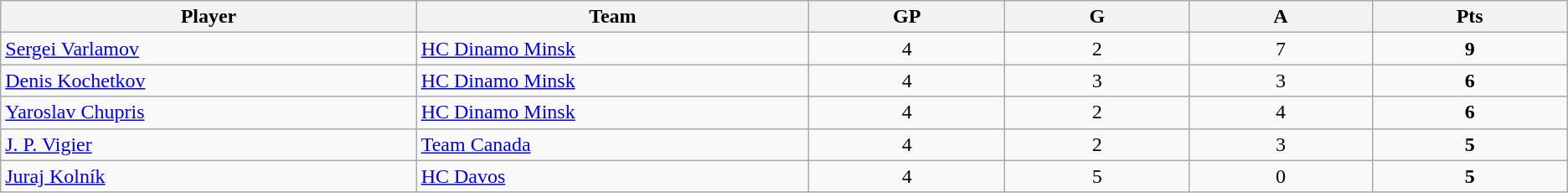<table class="wikitable sortable" style="text-align:center;">
<tr>
<th bgcolor="#DDDDFF" width="2%">Player</th>
<th bgcolor="#DDDDFF" width="2%">Team</th>
<th bgcolor="#DDDDFF" width="1%">GP</th>
<th bgcolor="#DDDDFF" width="1%">G</th>
<th bgcolor="#DDDDFF" width="1%">A</th>
<th bgcolor="#DDDDFF" width="1%">Pts</th>
</tr>
<tr>
<td style="text-align:left;"> <a href='#'>Sergei Varlamov</a></td>
<td align=left><a href='#'>HC Dinamo Minsk</a></td>
<td>4</td>
<td>2</td>
<td>7</td>
<td><strong>9</strong></td>
</tr>
<tr>
<td style="text-align:left;"> <a href='#'>Denis Kochetkov</a></td>
<td align=left><a href='#'>HC Dinamo Minsk</a></td>
<td>4</td>
<td>3</td>
<td>3</td>
<td><strong>6</strong></td>
</tr>
<tr>
<td style="text-align:left;"> <a href='#'>Yaroslav Chupris</a></td>
<td align=left><a href='#'>HC Dinamo Minsk</a></td>
<td>4</td>
<td>2</td>
<td>4</td>
<td><strong>6</strong></td>
</tr>
<tr>
<td style="text-align:left;"> <a href='#'>J. P. Vigier</a></td>
<td align=left><a href='#'>Team Canada</a></td>
<td>4</td>
<td>2</td>
<td>3</td>
<td><strong>5</strong></td>
</tr>
<tr>
<td style="text-align:left;"> <a href='#'>Juraj Kolník</a></td>
<td align=left><a href='#'>HC Davos</a></td>
<td>4</td>
<td>5</td>
<td>0</td>
<td><strong>5</strong></td>
</tr>
</table>
